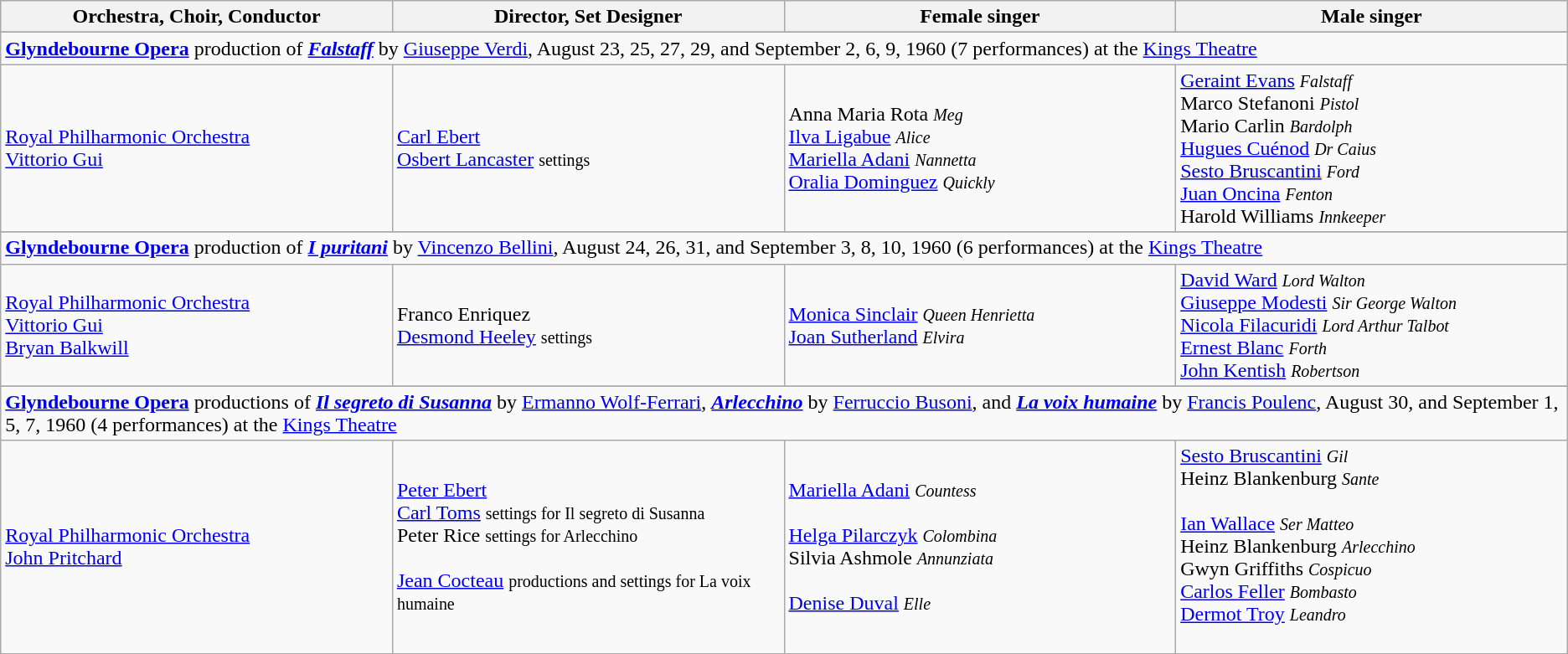<table class="wikitable toptextcells">
<tr class="hintergrundfarbe5">
<th style="width:25%;">Orchestra, Choir, Conductor</th>
<th style="width:25%;">Director, Set Designer</th>
<th style="width:25%;">Female singer</th>
<th style="width:25%;">Male singer</th>
</tr>
<tr>
</tr>
<tr class="hintergrundfarbe8">
<td colspan="9"><strong><a href='#'>Glyndebourne Opera</a></strong> production of <strong><em><a href='#'>Falstaff</a></em></strong> by <a href='#'>Giuseppe Verdi</a>, August 23, 25, 27, 29, and September 2, 6, 9, 1960 (7 performances) at the <a href='#'>Kings Theatre</a></td>
</tr>
<tr>
<td><a href='#'>Royal Philharmonic Orchestra</a><br><a href='#'>Vittorio Gui</a></td>
<td><a href='#'>Carl Ebert</a><br><a href='#'>Osbert Lancaster</a> <small>settings</small></td>
<td>Anna Maria Rota <small><em>Meg</em></small><br><a href='#'>Ilva Ligabue</a> <small><em>Alice</em></small><br><a href='#'>Mariella Adani</a> <small><em>Nannetta</em></small><br><a href='#'>Oralia Dominguez</a> <small><em>Quickly</em></small></td>
<td><a href='#'>Geraint Evans</a> <small><em>Falstaff</em></small><br>Marco Stefanoni <small><em>Pistol</em></small><br>Mario Carlin <small><em>Bardolph</em></small><br><a href='#'>Hugues Cuénod</a> <small><em>Dr Caius</em></small><br><a href='#'>Sesto Bruscantini</a> <small><em>Ford</em></small><br><a href='#'>Juan Oncina</a> <small><em>Fenton</em></small><br>Harold Williams <small><em>Innkeeper</em></small></td>
</tr>
<tr>
</tr>
<tr class="hintergrundfarbe8">
<td colspan="9"><strong><a href='#'>Glyndebourne Opera</a></strong> production of <strong><em><a href='#'>I puritani</a></em></strong> by <a href='#'>Vincenzo Bellini</a>, August 24, 26, 31, and September 3, 8, 10, 1960 (6 performances) at the <a href='#'>Kings Theatre</a></td>
</tr>
<tr>
<td><a href='#'>Royal Philharmonic Orchestra</a><br><a href='#'>Vittorio Gui</a><br><a href='#'>Bryan Balkwill</a></td>
<td>Franco Enriquez<br><a href='#'>Desmond Heeley</a> <small>settings</small></td>
<td><a href='#'>Monica Sinclair</a> <small><em>Queen Henrietta</em></small><br><a href='#'>Joan Sutherland</a> <small><em>Elvira</em></small></td>
<td><a href='#'>David Ward</a> <small><em>Lord Walton</em></small><br><a href='#'>Giuseppe Modesti</a> <small><em>Sir George Walton</em></small><br><a href='#'>Nicola Filacuridi</a> <small><em>Lord Arthur Talbot</em></small><br><a href='#'>Ernest Blanc</a> <small><em>Forth</em></small><br><a href='#'>John Kentish</a> <small><em>Robertson</em></small></td>
</tr>
<tr>
</tr>
<tr class="hintergrundfarbe8">
<td colspan="9"><strong><a href='#'>Glyndebourne Opera</a></strong> productions of <strong><em><a href='#'>Il segreto di Susanna</a></em></strong> by <a href='#'>Ermanno Wolf-Ferrari</a>, <strong><em><a href='#'>Arlecchino</a></em></strong> by <a href='#'>Ferruccio Busoni</a>, and <strong><em><a href='#'>La voix humaine</a></em></strong> by <a href='#'>Francis Poulenc</a>, August 30, and September 1, 5, 7, 1960 (4 performances) at the <a href='#'>Kings Theatre</a></td>
</tr>
<tr>
<td><a href='#'>Royal Philharmonic Orchestra</a><br><a href='#'>John Pritchard</a></td>
<td><a href='#'>Peter Ebert</a><br><a href='#'>Carl Toms</a> <small>settings for Il segreto di Susanna</small><br>Peter Rice <small>settings for Arlecchino</small><br><br><a href='#'>Jean Cocteau</a> <small>productions and settings for La voix humaine</small></td>
<td><a href='#'>Mariella Adani</a> <small><em>Countess</em></small><br><br><a href='#'>Helga Pilarczyk</a> <small><em>Colombina</em></small><br>Silvia Ashmole <small><em>Annunziata</em></small><br><br><a href='#'>Denise Duval</a> <small><em>Elle</em></small></td>
<td><a href='#'>Sesto Bruscantini</a> <small><em>Gil</em></small><br>Heinz Blankenburg <small><em>Sante</em></small><br><br><a href='#'>Ian Wallace</a> <small><em>Ser Matteo</em></small><br>Heinz Blankenburg <small><em>Arlecchino</em></small><br>Gwyn Griffiths <small><em>Cospicuo</em></small><br><a href='#'>Carlos Feller</a> <small><em>Bombasto</em></small><br><a href='#'>Dermot Troy</a> <small><em>Leandro</em></small><br><br></td>
</tr>
</table>
